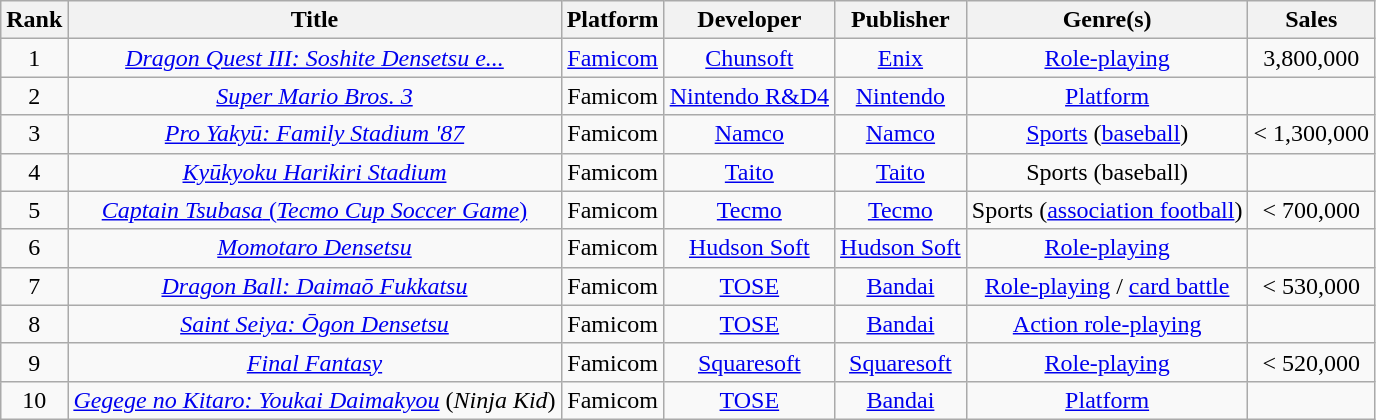<table class="wikitable sortable" style="text-align:center">
<tr>
<th>Rank</th>
<th>Title</th>
<th>Platform</th>
<th>Developer</th>
<th>Publisher</th>
<th>Genre(s)</th>
<th>Sales</th>
</tr>
<tr>
<td>1</td>
<td><em><a href='#'>Dragon Quest III: Soshite Densetsu e...</a></em></td>
<td><a href='#'>Famicom</a></td>
<td><a href='#'>Chunsoft</a></td>
<td><a href='#'>Enix</a></td>
<td><a href='#'>Role-playing</a></td>
<td>3,800,000</td>
</tr>
<tr>
<td>2</td>
<td><em><a href='#'>Super Mario Bros. 3</a></em></td>
<td>Famicom</td>
<td><a href='#'>Nintendo R&D4</a></td>
<td><a href='#'>Nintendo</a></td>
<td><a href='#'>Platform</a></td>
<td></td>
</tr>
<tr>
<td>3</td>
<td><em><a href='#'>Pro Yakyū: Family Stadium '87</a></em></td>
<td>Famicom</td>
<td><a href='#'>Namco</a></td>
<td><a href='#'>Namco</a></td>
<td><a href='#'>Sports</a> (<a href='#'>baseball</a>)</td>
<td>< 1,300,000</td>
</tr>
<tr>
<td>4</td>
<td><em><a href='#'>Kyūkyoku Harikiri Stadium</a></em></td>
<td>Famicom</td>
<td><a href='#'>Taito</a></td>
<td><a href='#'>Taito</a></td>
<td>Sports (baseball)</td>
<td></td>
</tr>
<tr>
<td>5</td>
<td><a href='#'><em>Captain Tsubasa</em> (<em>Tecmo Cup Soccer Game</em>)</a></td>
<td>Famicom</td>
<td><a href='#'>Tecmo</a></td>
<td><a href='#'>Tecmo</a></td>
<td>Sports (<a href='#'>association football</a>)</td>
<td>< 700,000</td>
</tr>
<tr>
<td>6</td>
<td><em><a href='#'>Momotaro Densetsu</a></em></td>
<td>Famicom</td>
<td><a href='#'>Hudson Soft</a></td>
<td><a href='#'>Hudson Soft</a></td>
<td><a href='#'>Role-playing</a></td>
<td></td>
</tr>
<tr>
<td>7</td>
<td><em><a href='#'>Dragon Ball: Daimaō Fukkatsu</a></em></td>
<td>Famicom</td>
<td><a href='#'>TOSE</a></td>
<td><a href='#'>Bandai</a></td>
<td><a href='#'>Role-playing</a> / <a href='#'>card battle</a></td>
<td>< 530,000</td>
</tr>
<tr>
<td>8</td>
<td><em><a href='#'>Saint Seiya: Ōgon Densetsu</a></em></td>
<td>Famicom</td>
<td><a href='#'>TOSE</a></td>
<td><a href='#'>Bandai</a></td>
<td><a href='#'>Action role-playing</a></td>
<td></td>
</tr>
<tr>
<td>9</td>
<td><em><a href='#'>Final Fantasy</a></em></td>
<td>Famicom</td>
<td><a href='#'>Squaresoft</a></td>
<td><a href='#'>Squaresoft</a></td>
<td><a href='#'>Role-playing</a></td>
<td>< 520,000</td>
</tr>
<tr>
<td>10</td>
<td><em><a href='#'>Gegege no Kitaro: Youkai Daimakyou</a></em> (<em>Ninja Kid</em>)</td>
<td>Famicom</td>
<td><a href='#'>TOSE</a></td>
<td><a href='#'>Bandai</a></td>
<td><a href='#'>Platform</a></td>
<td></td>
</tr>
</table>
